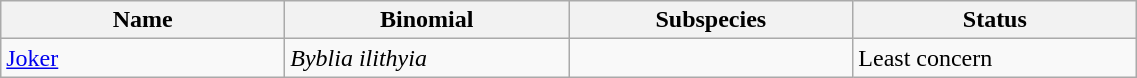<table width=60% class="wikitable">
<tr>
<th width=20%>Name</th>
<th width=20%>Binomial</th>
<th width=20%>Subspecies</th>
<th width=20%>Status</th>
</tr>
<tr>
<td><a href='#'>Joker</a><br>
</td>
<td><em>Byblia ilithyia</em></td>
<td></td>
<td>Least concern</td>
</tr>
</table>
